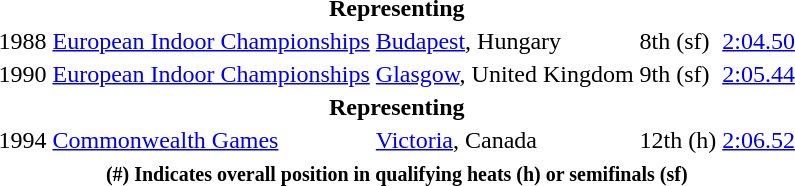<table>
<tr>
<th colspan=6>Representing </th>
</tr>
<tr>
<td>1988</td>
<td><a href='#'>European Indoor Championships</a></td>
<td><a href='#'>Budapest</a>, Hungary</td>
<td>8th (sf)</td>
<td><a href='#'>2:04.50</a></td>
</tr>
<tr>
<td>1990</td>
<td><a href='#'>European Indoor Championships</a></td>
<td><a href='#'>Glasgow</a>, United Kingdom</td>
<td>9th (sf)</td>
<td><a href='#'>2:05.44</a></td>
</tr>
<tr>
<th colspan=6>Representing </th>
</tr>
<tr>
<td>1994</td>
<td><a href='#'>Commonwealth Games</a></td>
<td><a href='#'>Victoria</a>, Canada</td>
<td>12th (h)</td>
<td><a href='#'>2:06.52</a></td>
</tr>
<tr>
<th colspan=6><small><strong> (#) Indicates overall position in qualifying heats (h) or semifinals (sf)</strong></small></th>
</tr>
</table>
